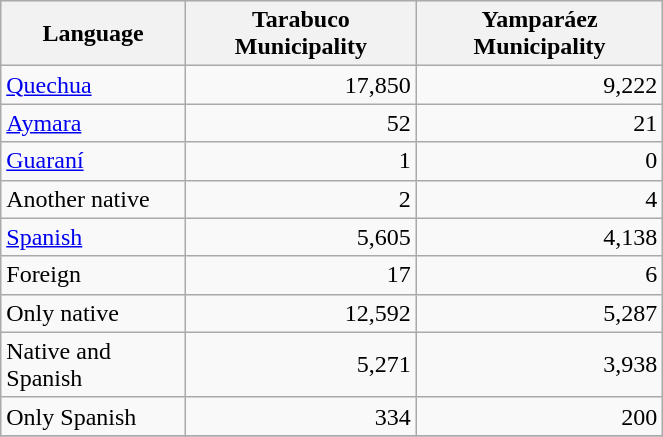<table class="wikitable" border="1" style="width:35%;" border="1">
<tr bgcolor=#EFEFEF>
<th><strong>Language</strong></th>
<th><strong>Tarabuco Municipality</strong></th>
<th><strong>Yamparáez Municipality</strong></th>
</tr>
<tr>
<td><a href='#'>Quechua</a></td>
<td align="right">17,850</td>
<td align="right">9,222</td>
</tr>
<tr>
<td><a href='#'>Aymara</a></td>
<td align="right">52</td>
<td align="right">21</td>
</tr>
<tr>
<td><a href='#'>Guaraní</a></td>
<td align="right">1</td>
<td align="right">0</td>
</tr>
<tr>
<td>Another native</td>
<td align="right">2</td>
<td align="right">4</td>
</tr>
<tr>
<td><a href='#'>Spanish</a></td>
<td align="right">5,605</td>
<td align="right">4,138</td>
</tr>
<tr>
<td>Foreign</td>
<td align="right">17</td>
<td align="right">6</td>
</tr>
<tr>
<td>Only native</td>
<td align="right">12,592</td>
<td align="right">5,287</td>
</tr>
<tr>
<td>Native and Spanish</td>
<td align="right">5,271</td>
<td align="right">3,938</td>
</tr>
<tr>
<td>Only Spanish</td>
<td align="right">334</td>
<td align="right">200</td>
</tr>
<tr>
</tr>
</table>
